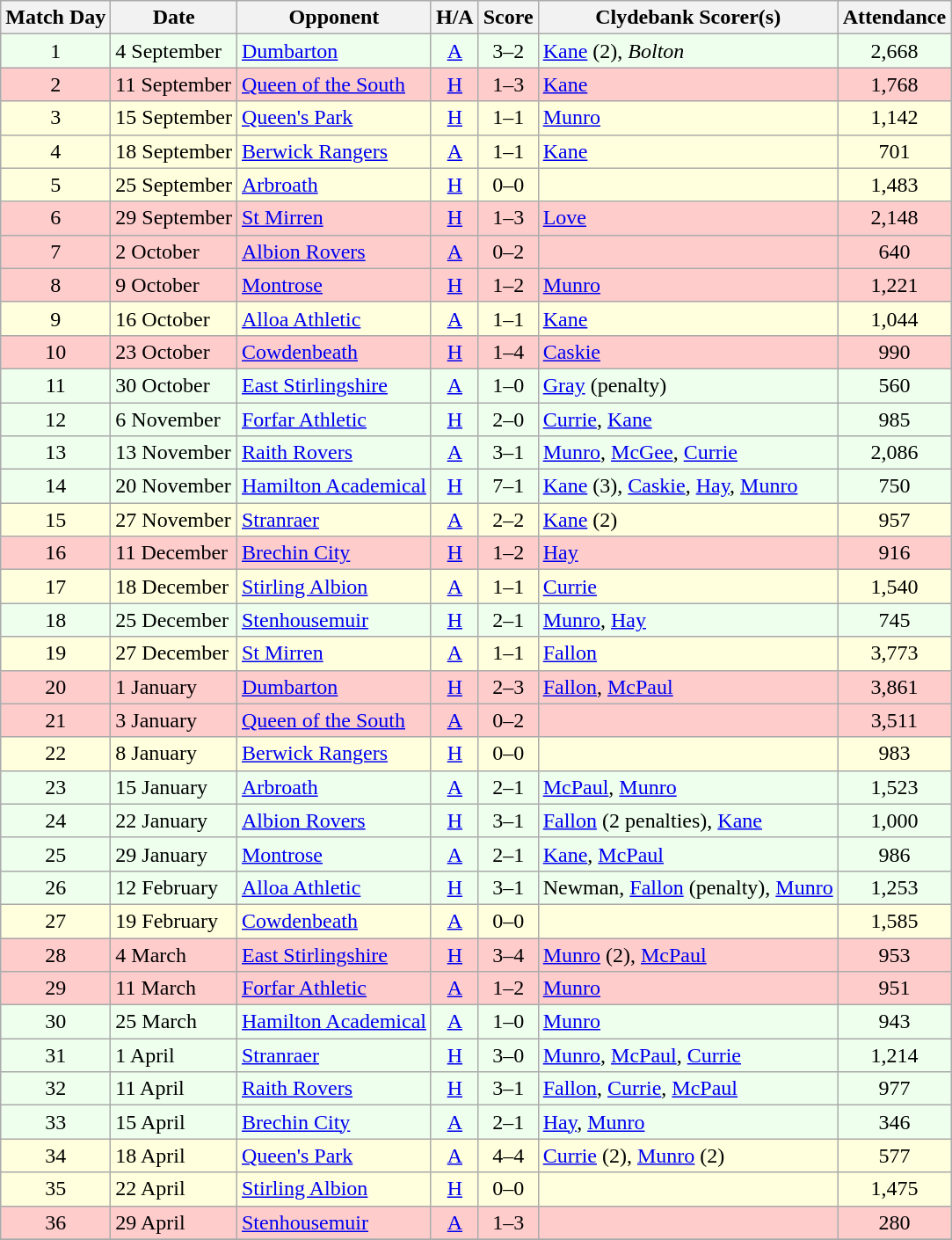<table class="wikitable" style="text-align:center">
<tr>
<th>Match Day</th>
<th>Date</th>
<th>Opponent</th>
<th>H/A</th>
<th>Score</th>
<th>Clydebank Scorer(s)</th>
<th>Attendance</th>
</tr>
<tr bgcolor=#EEFFEE>
<td>1</td>
<td align=left>4 September</td>
<td align=left><a href='#'>Dumbarton</a></td>
<td><a href='#'>A</a></td>
<td>3–2</td>
<td align=left><a href='#'>Kane</a> (2), <em>Bolton</em></td>
<td>2,668</td>
</tr>
<tr bgcolor=#FFCCCC>
<td>2</td>
<td align=left>11 September</td>
<td align=left><a href='#'>Queen of the South</a></td>
<td><a href='#'>H</a></td>
<td>1–3</td>
<td align=left><a href='#'>Kane</a></td>
<td>1,768</td>
</tr>
<tr bgcolor=#FFFFDD>
<td>3</td>
<td align=left>15 September</td>
<td align=left><a href='#'>Queen's Park</a></td>
<td><a href='#'>H</a></td>
<td>1–1</td>
<td align=left><a href='#'>Munro</a></td>
<td>1,142</td>
</tr>
<tr bgcolor=#FFFFDD>
<td>4</td>
<td align=left>18 September</td>
<td align=left><a href='#'>Berwick Rangers</a></td>
<td><a href='#'>A</a></td>
<td>1–1</td>
<td align=left><a href='#'>Kane</a></td>
<td>701</td>
</tr>
<tr bgcolor=#FFFFDD>
<td>5</td>
<td align=left>25 September</td>
<td align=left><a href='#'>Arbroath</a></td>
<td><a href='#'>H</a></td>
<td>0–0</td>
<td align=left></td>
<td>1,483</td>
</tr>
<tr bgcolor=#FFCCCC>
<td>6</td>
<td align=left>29 September</td>
<td align=left><a href='#'>St Mirren</a></td>
<td><a href='#'>H</a></td>
<td>1–3</td>
<td align=left><a href='#'>Love</a></td>
<td>2,148</td>
</tr>
<tr bgcolor=#FFCCCC>
<td>7</td>
<td align=left>2 October</td>
<td align=left><a href='#'>Albion Rovers</a></td>
<td><a href='#'>A</a></td>
<td>0–2</td>
<td align=left></td>
<td>640</td>
</tr>
<tr bgcolor=#FFCCCC>
<td>8</td>
<td align=left>9 October</td>
<td align=left><a href='#'>Montrose</a></td>
<td><a href='#'>H</a></td>
<td>1–2</td>
<td align=left><a href='#'>Munro</a></td>
<td>1,221</td>
</tr>
<tr bgcolor=#FFFFDD>
<td>9</td>
<td align=left>16 October</td>
<td align=left><a href='#'>Alloa Athletic</a></td>
<td><a href='#'>A</a></td>
<td>1–1</td>
<td align=left><a href='#'>Kane</a></td>
<td>1,044</td>
</tr>
<tr bgcolor=#FFCCCC>
<td>10</td>
<td align=left>23 October</td>
<td align=left><a href='#'>Cowdenbeath</a></td>
<td><a href='#'>H</a></td>
<td>1–4</td>
<td align=left><a href='#'>Caskie</a></td>
<td>990</td>
</tr>
<tr bgcolor=#EEFFEE>
<td>11</td>
<td align=left>30 October</td>
<td align=left><a href='#'>East Stirlingshire</a></td>
<td><a href='#'>A</a></td>
<td>1–0</td>
<td align=left><a href='#'>Gray</a> (penalty)</td>
<td>560</td>
</tr>
<tr bgcolor=#EEFFEE>
<td>12</td>
<td align=left>6 November</td>
<td align=left><a href='#'>Forfar Athletic</a></td>
<td><a href='#'>H</a></td>
<td>2–0</td>
<td align=left><a href='#'>Currie</a>, <a href='#'>Kane</a></td>
<td>985</td>
</tr>
<tr bgcolor=#EEFFEE>
<td>13</td>
<td align=left>13 November</td>
<td align=left><a href='#'>Raith Rovers</a></td>
<td><a href='#'>A</a></td>
<td>3–1</td>
<td align=left><a href='#'>Munro</a>, <a href='#'>McGee</a>, <a href='#'>Currie</a></td>
<td>2,086</td>
</tr>
<tr bgcolor=#EEFFEE>
<td>14</td>
<td align=left>20 November</td>
<td align=left><a href='#'>Hamilton Academical</a></td>
<td><a href='#'>H</a></td>
<td>7–1</td>
<td align=left><a href='#'>Kane</a> (3), <a href='#'>Caskie</a>, <a href='#'>Hay</a>, <a href='#'>Munro</a></td>
<td>750</td>
</tr>
<tr bgcolor=#FFFFDD>
<td>15</td>
<td align=left>27 November</td>
<td align=left><a href='#'>Stranraer</a></td>
<td><a href='#'>A</a></td>
<td>2–2</td>
<td align=left><a href='#'>Kane</a> (2)</td>
<td>957</td>
</tr>
<tr bgcolor=#FFCCCC>
<td>16</td>
<td align=left>11 December</td>
<td align=left><a href='#'>Brechin City</a></td>
<td><a href='#'>H</a></td>
<td>1–2</td>
<td align=left><a href='#'>Hay</a></td>
<td>916</td>
</tr>
<tr bgcolor=#FFFFDD>
<td>17</td>
<td align=left>18 December</td>
<td align=left><a href='#'>Stirling Albion</a></td>
<td><a href='#'>A</a></td>
<td>1–1</td>
<td align=left><a href='#'>Currie</a></td>
<td>1,540</td>
</tr>
<tr bgcolor=#EEFFEE>
<td>18</td>
<td align=left>25 December</td>
<td align=left><a href='#'>Stenhousemuir</a></td>
<td><a href='#'>H</a></td>
<td>2–1</td>
<td align=left><a href='#'>Munro</a>, <a href='#'>Hay</a></td>
<td>745</td>
</tr>
<tr bgcolor=#FFFFDD>
<td>19</td>
<td align=left>27 December</td>
<td align=left><a href='#'>St Mirren</a></td>
<td><a href='#'>A</a></td>
<td>1–1</td>
<td align=left><a href='#'>Fallon</a></td>
<td>3,773</td>
</tr>
<tr bgcolor=#FFCCCC>
<td>20</td>
<td align=left>1 January</td>
<td align=left><a href='#'>Dumbarton</a></td>
<td><a href='#'>H</a></td>
<td>2–3</td>
<td align=left><a href='#'>Fallon</a>, <a href='#'>McPaul</a></td>
<td>3,861</td>
</tr>
<tr bgcolor=#FFCCCC>
<td>21</td>
<td align=left>3 January</td>
<td align=left><a href='#'>Queen of the South</a></td>
<td><a href='#'>A</a></td>
<td>0–2</td>
<td align=left></td>
<td>3,511</td>
</tr>
<tr bgcolor=#FFFFDD>
<td>22</td>
<td align=left>8 January</td>
<td align=left><a href='#'>Berwick Rangers</a></td>
<td><a href='#'>H</a></td>
<td>0–0</td>
<td align=left></td>
<td>983</td>
</tr>
<tr bgcolor=#EEFFEE>
<td>23</td>
<td align=left>15 January</td>
<td align=left><a href='#'>Arbroath</a></td>
<td><a href='#'>A</a></td>
<td>2–1</td>
<td align=left><a href='#'>McPaul</a>, <a href='#'>Munro</a></td>
<td>1,523</td>
</tr>
<tr bgcolor=#EEFFEE>
<td>24</td>
<td align=left>22 January</td>
<td align=left><a href='#'>Albion Rovers</a></td>
<td><a href='#'>H</a></td>
<td>3–1</td>
<td align=left><a href='#'>Fallon</a> (2 penalties), <a href='#'>Kane</a></td>
<td>1,000</td>
</tr>
<tr bgcolor=#EEFFEE>
<td>25</td>
<td align=left>29 January</td>
<td align=left><a href='#'>Montrose</a></td>
<td><a href='#'>A</a></td>
<td>2–1</td>
<td align=left><a href='#'>Kane</a>, <a href='#'>McPaul</a></td>
<td>986</td>
</tr>
<tr bgcolor=#EEFFEE>
<td>26</td>
<td align=left>12 February</td>
<td align=left><a href='#'>Alloa Athletic</a></td>
<td><a href='#'>H</a></td>
<td>3–1</td>
<td align=left>Newman, <a href='#'>Fallon</a> (penalty), <a href='#'>Munro</a></td>
<td>1,253</td>
</tr>
<tr bgcolor=#FFFFDD>
<td>27</td>
<td align=left>19 February</td>
<td align=left><a href='#'>Cowdenbeath</a></td>
<td><a href='#'>A</a></td>
<td>0–0</td>
<td align=left></td>
<td>1,585</td>
</tr>
<tr bgcolor=#FFCCCC>
<td>28</td>
<td align=left>4 March</td>
<td align=left><a href='#'>East Stirlingshire</a></td>
<td><a href='#'>H</a></td>
<td>3–4</td>
<td align=left><a href='#'>Munro</a> (2), <a href='#'>McPaul</a></td>
<td>953</td>
</tr>
<tr bgcolor=#FFCCCC>
<td>29</td>
<td align=left>11 March</td>
<td align=left><a href='#'>Forfar Athletic</a></td>
<td><a href='#'>A</a></td>
<td>1–2</td>
<td align=left><a href='#'>Munro</a></td>
<td>951</td>
</tr>
<tr bgcolor=#EEFFEE>
<td>30</td>
<td align=left>25 March</td>
<td align=left><a href='#'>Hamilton Academical</a></td>
<td><a href='#'>A</a></td>
<td>1–0</td>
<td align=left><a href='#'>Munro</a></td>
<td>943</td>
</tr>
<tr bgcolor=#EEFFEE>
<td>31</td>
<td align=left>1 April</td>
<td align=left><a href='#'>Stranraer</a></td>
<td><a href='#'>H</a></td>
<td>3–0</td>
<td align=left><a href='#'>Munro</a>, <a href='#'>McPaul</a>, <a href='#'>Currie</a></td>
<td>1,214</td>
</tr>
<tr bgcolor=#EEFFEE>
<td>32</td>
<td align=left>11 April</td>
<td align=left><a href='#'>Raith Rovers</a></td>
<td><a href='#'>H</a></td>
<td>3–1</td>
<td align=left><a href='#'>Fallon</a>, <a href='#'>Currie</a>, <a href='#'>McPaul</a></td>
<td>977</td>
</tr>
<tr bgcolor=#EEFFEE>
<td>33</td>
<td align=left>15 April</td>
<td align=left><a href='#'>Brechin City</a></td>
<td><a href='#'>A</a></td>
<td>2–1</td>
<td align=left><a href='#'>Hay</a>, <a href='#'>Munro</a></td>
<td>346</td>
</tr>
<tr bgcolor=#FFFFDD>
<td>34</td>
<td align=left>18 April</td>
<td align=left><a href='#'>Queen's Park</a></td>
<td><a href='#'>A</a></td>
<td>4–4</td>
<td align=left><a href='#'>Currie</a> (2), <a href='#'>Munro</a> (2)</td>
<td>577</td>
</tr>
<tr bgcolor=#FFFFDD>
<td>35</td>
<td align=left>22 April</td>
<td align=left><a href='#'>Stirling Albion</a></td>
<td><a href='#'>H</a></td>
<td>0–0</td>
<td align=left></td>
<td>1,475</td>
</tr>
<tr bgcolor=#FFCCCC>
<td>36</td>
<td align=left>29 April</td>
<td align=left><a href='#'>Stenhousemuir</a></td>
<td><a href='#'>A</a></td>
<td>1–3</td>
<td align=left></td>
<td>280</td>
</tr>
<tr>
</tr>
</table>
